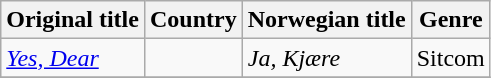<table class="wikitable">
<tr>
<th>Original title</th>
<th>Country</th>
<th>Norwegian title</th>
<th>Genre</th>
</tr>
<tr>
<td><em><a href='#'>Yes, Dear</a></em></td>
<td></td>
<td><em>Ja, Kjære</em></td>
<td>Sitcom</td>
</tr>
<tr>
</tr>
</table>
